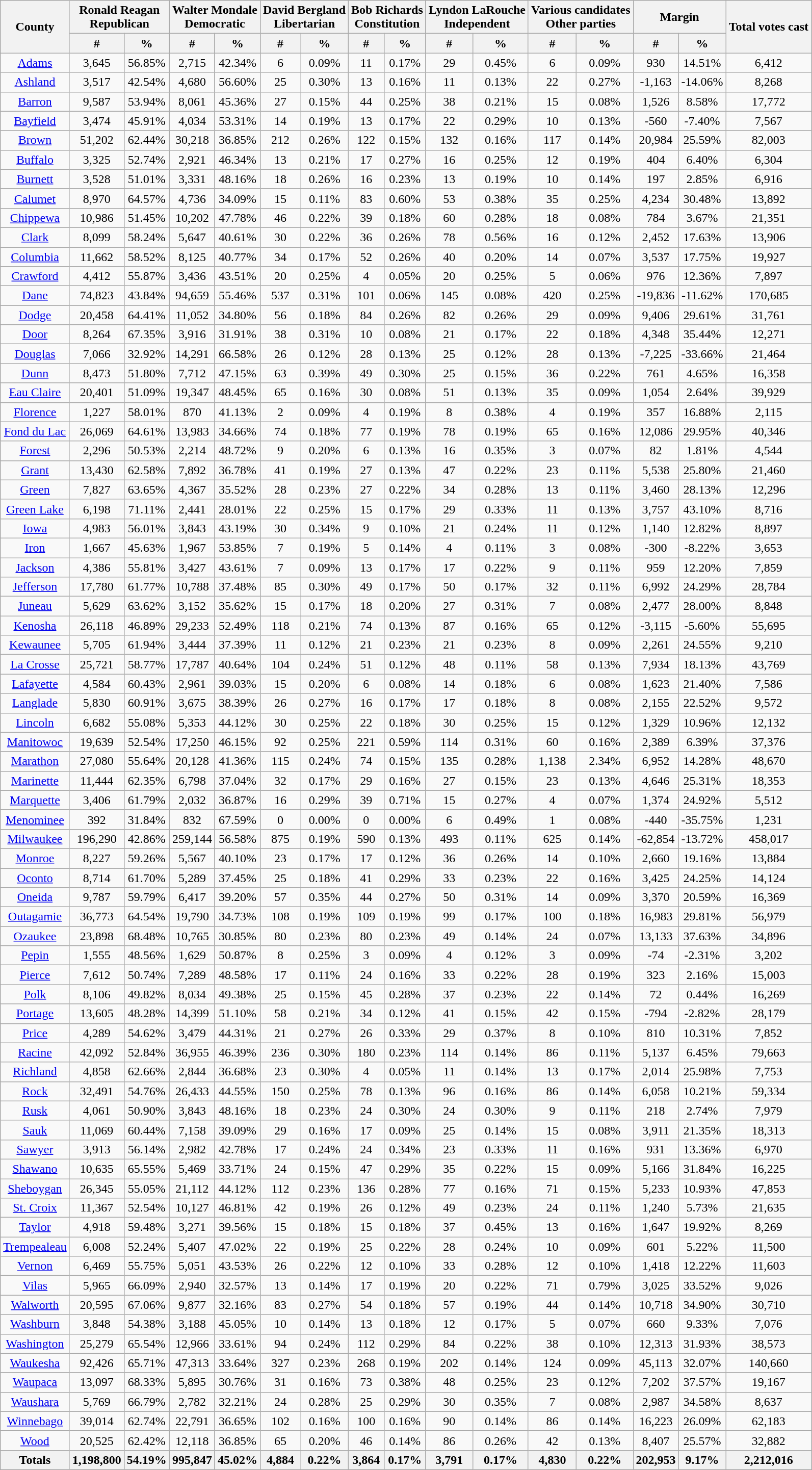<table class="wikitable sortable" style="text-align:center">
<tr>
<th style="text-align:center;" rowspan="2">County</th>
<th style="text-align:center;" colspan="2">Ronald Reagan<br>Republican</th>
<th style="text-align:center;" colspan="2">Walter Mondale<br>Democratic</th>
<th style="text-align:center;" colspan="2">David Bergland<br>Libertarian</th>
<th style="text-align:center;" colspan="2">Bob Richards<br>Constitution</th>
<th style="text-align:center;" colspan="2">Lyndon LaRouche<br>Independent</th>
<th style="text-align:center;" colspan="2">Various candidates<br>Other parties</th>
<th style="text-align:center;" colspan="2">Margin</th>
<th style="text-align:center;" rowspan="2">Total votes cast</th>
</tr>
<tr>
<th data-sort-type="number">#</th>
<th data-sort-type="number">%</th>
<th data-sort-type="number">#</th>
<th data-sort-type="number">%</th>
<th data-sort-type="number">#</th>
<th data-sort-type="number">%</th>
<th data-sort-type="number">#</th>
<th data-sort-type="number">%</th>
<th data-sort-type="number">#</th>
<th data-sort-type="number">%</th>
<th data-sort-type="number">#</th>
<th data-sort-type="number">%</th>
<th data-sort-type="number">#</th>
<th data-sort-type="number">%</th>
</tr>
<tr style="text-align:center;">
<td><a href='#'>Adams</a></td>
<td>3,645</td>
<td>56.85%</td>
<td>2,715</td>
<td>42.34%</td>
<td>6</td>
<td>0.09%</td>
<td>11</td>
<td>0.17%</td>
<td>29</td>
<td>0.45%</td>
<td>6</td>
<td>0.09%</td>
<td>930</td>
<td>14.51%</td>
<td>6,412</td>
</tr>
<tr style="text-align:center;">
<td><a href='#'>Ashland</a></td>
<td>3,517</td>
<td>42.54%</td>
<td>4,680</td>
<td>56.60%</td>
<td>25</td>
<td>0.30%</td>
<td>13</td>
<td>0.16%</td>
<td>11</td>
<td>0.13%</td>
<td>22</td>
<td>0.27%</td>
<td>-1,163</td>
<td>-14.06%</td>
<td>8,268</td>
</tr>
<tr style="text-align:center;">
<td><a href='#'>Barron</a></td>
<td>9,587</td>
<td>53.94%</td>
<td>8,061</td>
<td>45.36%</td>
<td>27</td>
<td>0.15%</td>
<td>44</td>
<td>0.25%</td>
<td>38</td>
<td>0.21%</td>
<td>15</td>
<td>0.08%</td>
<td>1,526</td>
<td>8.58%</td>
<td>17,772</td>
</tr>
<tr style="text-align:center;">
<td><a href='#'>Bayfield</a></td>
<td>3,474</td>
<td>45.91%</td>
<td>4,034</td>
<td>53.31%</td>
<td>14</td>
<td>0.19%</td>
<td>13</td>
<td>0.17%</td>
<td>22</td>
<td>0.29%</td>
<td>10</td>
<td>0.13%</td>
<td>-560</td>
<td>-7.40%</td>
<td>7,567</td>
</tr>
<tr style="text-align:center;">
<td><a href='#'>Brown</a></td>
<td>51,202</td>
<td>62.44%</td>
<td>30,218</td>
<td>36.85%</td>
<td>212</td>
<td>0.26%</td>
<td>122</td>
<td>0.15%</td>
<td>132</td>
<td>0.16%</td>
<td>117</td>
<td>0.14%</td>
<td>20,984</td>
<td>25.59%</td>
<td>82,003</td>
</tr>
<tr style="text-align:center;">
<td><a href='#'>Buffalo</a></td>
<td>3,325</td>
<td>52.74%</td>
<td>2,921</td>
<td>46.34%</td>
<td>13</td>
<td>0.21%</td>
<td>17</td>
<td>0.27%</td>
<td>16</td>
<td>0.25%</td>
<td>12</td>
<td>0.19%</td>
<td>404</td>
<td>6.40%</td>
<td>6,304</td>
</tr>
<tr style="text-align:center;">
<td><a href='#'>Burnett</a></td>
<td>3,528</td>
<td>51.01%</td>
<td>3,331</td>
<td>48.16%</td>
<td>18</td>
<td>0.26%</td>
<td>16</td>
<td>0.23%</td>
<td>13</td>
<td>0.19%</td>
<td>10</td>
<td>0.14%</td>
<td>197</td>
<td>2.85%</td>
<td>6,916</td>
</tr>
<tr style="text-align:center;">
<td><a href='#'>Calumet</a></td>
<td>8,970</td>
<td>64.57%</td>
<td>4,736</td>
<td>34.09%</td>
<td>15</td>
<td>0.11%</td>
<td>83</td>
<td>0.60%</td>
<td>53</td>
<td>0.38%</td>
<td>35</td>
<td>0.25%</td>
<td>4,234</td>
<td>30.48%</td>
<td>13,892</td>
</tr>
<tr style="text-align:center;">
<td><a href='#'>Chippewa</a></td>
<td>10,986</td>
<td>51.45%</td>
<td>10,202</td>
<td>47.78%</td>
<td>46</td>
<td>0.22%</td>
<td>39</td>
<td>0.18%</td>
<td>60</td>
<td>0.28%</td>
<td>18</td>
<td>0.08%</td>
<td>784</td>
<td>3.67%</td>
<td>21,351</td>
</tr>
<tr style="text-align:center;">
<td><a href='#'>Clark</a></td>
<td>8,099</td>
<td>58.24%</td>
<td>5,647</td>
<td>40.61%</td>
<td>30</td>
<td>0.22%</td>
<td>36</td>
<td>0.26%</td>
<td>78</td>
<td>0.56%</td>
<td>16</td>
<td>0.12%</td>
<td>2,452</td>
<td>17.63%</td>
<td>13,906</td>
</tr>
<tr style="text-align:center;">
<td><a href='#'>Columbia</a></td>
<td>11,662</td>
<td>58.52%</td>
<td>8,125</td>
<td>40.77%</td>
<td>34</td>
<td>0.17%</td>
<td>52</td>
<td>0.26%</td>
<td>40</td>
<td>0.20%</td>
<td>14</td>
<td>0.07%</td>
<td>3,537</td>
<td>17.75%</td>
<td>19,927</td>
</tr>
<tr style="text-align:center;">
<td><a href='#'>Crawford</a></td>
<td>4,412</td>
<td>55.87%</td>
<td>3,436</td>
<td>43.51%</td>
<td>20</td>
<td>0.25%</td>
<td>4</td>
<td>0.05%</td>
<td>20</td>
<td>0.25%</td>
<td>5</td>
<td>0.06%</td>
<td>976</td>
<td>12.36%</td>
<td>7,897</td>
</tr>
<tr style="text-align:center;">
<td><a href='#'>Dane</a></td>
<td>74,823</td>
<td>43.84%</td>
<td>94,659</td>
<td>55.46%</td>
<td>537</td>
<td>0.31%</td>
<td>101</td>
<td>0.06%</td>
<td>145</td>
<td>0.08%</td>
<td>420</td>
<td>0.25%</td>
<td>-19,836</td>
<td>-11.62%</td>
<td>170,685</td>
</tr>
<tr style="text-align:center;">
<td><a href='#'>Dodge</a></td>
<td>20,458</td>
<td>64.41%</td>
<td>11,052</td>
<td>34.80%</td>
<td>56</td>
<td>0.18%</td>
<td>84</td>
<td>0.26%</td>
<td>82</td>
<td>0.26%</td>
<td>29</td>
<td>0.09%</td>
<td>9,406</td>
<td>29.61%</td>
<td>31,761</td>
</tr>
<tr style="text-align:center;">
<td><a href='#'>Door</a></td>
<td>8,264</td>
<td>67.35%</td>
<td>3,916</td>
<td>31.91%</td>
<td>38</td>
<td>0.31%</td>
<td>10</td>
<td>0.08%</td>
<td>21</td>
<td>0.17%</td>
<td>22</td>
<td>0.18%</td>
<td>4,348</td>
<td>35.44%</td>
<td>12,271</td>
</tr>
<tr style="text-align:center;">
<td><a href='#'>Douglas</a></td>
<td>7,066</td>
<td>32.92%</td>
<td>14,291</td>
<td>66.58%</td>
<td>26</td>
<td>0.12%</td>
<td>28</td>
<td>0.13%</td>
<td>25</td>
<td>0.12%</td>
<td>28</td>
<td>0.13%</td>
<td>-7,225</td>
<td>-33.66%</td>
<td>21,464</td>
</tr>
<tr style="text-align:center;">
<td><a href='#'>Dunn</a></td>
<td>8,473</td>
<td>51.80%</td>
<td>7,712</td>
<td>47.15%</td>
<td>63</td>
<td>0.39%</td>
<td>49</td>
<td>0.30%</td>
<td>25</td>
<td>0.15%</td>
<td>36</td>
<td>0.22%</td>
<td>761</td>
<td>4.65%</td>
<td>16,358</td>
</tr>
<tr style="text-align:center;">
<td><a href='#'>Eau Claire</a></td>
<td>20,401</td>
<td>51.09%</td>
<td>19,347</td>
<td>48.45%</td>
<td>65</td>
<td>0.16%</td>
<td>30</td>
<td>0.08%</td>
<td>51</td>
<td>0.13%</td>
<td>35</td>
<td>0.09%</td>
<td>1,054</td>
<td>2.64%</td>
<td>39,929</td>
</tr>
<tr style="text-align:center;">
<td><a href='#'>Florence</a></td>
<td>1,227</td>
<td>58.01%</td>
<td>870</td>
<td>41.13%</td>
<td>2</td>
<td>0.09%</td>
<td>4</td>
<td>0.19%</td>
<td>8</td>
<td>0.38%</td>
<td>4</td>
<td>0.19%</td>
<td>357</td>
<td>16.88%</td>
<td>2,115</td>
</tr>
<tr style="text-align:center;">
<td><a href='#'>Fond du Lac</a></td>
<td>26,069</td>
<td>64.61%</td>
<td>13,983</td>
<td>34.66%</td>
<td>74</td>
<td>0.18%</td>
<td>77</td>
<td>0.19%</td>
<td>78</td>
<td>0.19%</td>
<td>65</td>
<td>0.16%</td>
<td>12,086</td>
<td>29.95%</td>
<td>40,346</td>
</tr>
<tr style="text-align:center;">
<td><a href='#'>Forest</a></td>
<td>2,296</td>
<td>50.53%</td>
<td>2,214</td>
<td>48.72%</td>
<td>9</td>
<td>0.20%</td>
<td>6</td>
<td>0.13%</td>
<td>16</td>
<td>0.35%</td>
<td>3</td>
<td>0.07%</td>
<td>82</td>
<td>1.81%</td>
<td>4,544</td>
</tr>
<tr style="text-align:center;">
<td><a href='#'>Grant</a></td>
<td>13,430</td>
<td>62.58%</td>
<td>7,892</td>
<td>36.78%</td>
<td>41</td>
<td>0.19%</td>
<td>27</td>
<td>0.13%</td>
<td>47</td>
<td>0.22%</td>
<td>23</td>
<td>0.11%</td>
<td>5,538</td>
<td>25.80%</td>
<td>21,460</td>
</tr>
<tr style="text-align:center;">
<td><a href='#'>Green</a></td>
<td>7,827</td>
<td>63.65%</td>
<td>4,367</td>
<td>35.52%</td>
<td>28</td>
<td>0.23%</td>
<td>27</td>
<td>0.22%</td>
<td>34</td>
<td>0.28%</td>
<td>13</td>
<td>0.11%</td>
<td>3,460</td>
<td>28.13%</td>
<td>12,296</td>
</tr>
<tr style="text-align:center;">
<td><a href='#'>Green Lake</a></td>
<td>6,198</td>
<td>71.11%</td>
<td>2,441</td>
<td>28.01%</td>
<td>22</td>
<td>0.25%</td>
<td>15</td>
<td>0.17%</td>
<td>29</td>
<td>0.33%</td>
<td>11</td>
<td>0.13%</td>
<td>3,757</td>
<td>43.10%</td>
<td>8,716</td>
</tr>
<tr style="text-align:center;">
<td><a href='#'>Iowa</a></td>
<td>4,983</td>
<td>56.01%</td>
<td>3,843</td>
<td>43.19%</td>
<td>30</td>
<td>0.34%</td>
<td>9</td>
<td>0.10%</td>
<td>21</td>
<td>0.24%</td>
<td>11</td>
<td>0.12%</td>
<td>1,140</td>
<td>12.82%</td>
<td>8,897</td>
</tr>
<tr style="text-align:center;">
<td><a href='#'>Iron</a></td>
<td>1,667</td>
<td>45.63%</td>
<td>1,967</td>
<td>53.85%</td>
<td>7</td>
<td>0.19%</td>
<td>5</td>
<td>0.14%</td>
<td>4</td>
<td>0.11%</td>
<td>3</td>
<td>0.08%</td>
<td>-300</td>
<td>-8.22%</td>
<td>3,653</td>
</tr>
<tr style="text-align:center;">
<td><a href='#'>Jackson</a></td>
<td>4,386</td>
<td>55.81%</td>
<td>3,427</td>
<td>43.61%</td>
<td>7</td>
<td>0.09%</td>
<td>13</td>
<td>0.17%</td>
<td>17</td>
<td>0.22%</td>
<td>9</td>
<td>0.11%</td>
<td>959</td>
<td>12.20%</td>
<td>7,859</td>
</tr>
<tr style="text-align:center;">
<td><a href='#'>Jefferson</a></td>
<td>17,780</td>
<td>61.77%</td>
<td>10,788</td>
<td>37.48%</td>
<td>85</td>
<td>0.30%</td>
<td>49</td>
<td>0.17%</td>
<td>50</td>
<td>0.17%</td>
<td>32</td>
<td>0.11%</td>
<td>6,992</td>
<td>24.29%</td>
<td>28,784</td>
</tr>
<tr style="text-align:center;">
<td><a href='#'>Juneau</a></td>
<td>5,629</td>
<td>63.62%</td>
<td>3,152</td>
<td>35.62%</td>
<td>15</td>
<td>0.17%</td>
<td>18</td>
<td>0.20%</td>
<td>27</td>
<td>0.31%</td>
<td>7</td>
<td>0.08%</td>
<td>2,477</td>
<td>28.00%</td>
<td>8,848</td>
</tr>
<tr style="text-align:center;">
<td><a href='#'>Kenosha</a></td>
<td>26,118</td>
<td>46.89%</td>
<td>29,233</td>
<td>52.49%</td>
<td>118</td>
<td>0.21%</td>
<td>74</td>
<td>0.13%</td>
<td>87</td>
<td>0.16%</td>
<td>65</td>
<td>0.12%</td>
<td>-3,115</td>
<td>-5.60%</td>
<td>55,695</td>
</tr>
<tr style="text-align:center;">
<td><a href='#'>Kewaunee</a></td>
<td>5,705</td>
<td>61.94%</td>
<td>3,444</td>
<td>37.39%</td>
<td>11</td>
<td>0.12%</td>
<td>21</td>
<td>0.23%</td>
<td>21</td>
<td>0.23%</td>
<td>8</td>
<td>0.09%</td>
<td>2,261</td>
<td>24.55%</td>
<td>9,210</td>
</tr>
<tr style="text-align:center;">
<td><a href='#'>La Crosse</a></td>
<td>25,721</td>
<td>58.77%</td>
<td>17,787</td>
<td>40.64%</td>
<td>104</td>
<td>0.24%</td>
<td>51</td>
<td>0.12%</td>
<td>48</td>
<td>0.11%</td>
<td>58</td>
<td>0.13%</td>
<td>7,934</td>
<td>18.13%</td>
<td>43,769</td>
</tr>
<tr style="text-align:center;">
<td><a href='#'>Lafayette</a></td>
<td>4,584</td>
<td>60.43%</td>
<td>2,961</td>
<td>39.03%</td>
<td>15</td>
<td>0.20%</td>
<td>6</td>
<td>0.08%</td>
<td>14</td>
<td>0.18%</td>
<td>6</td>
<td>0.08%</td>
<td>1,623</td>
<td>21.40%</td>
<td>7,586</td>
</tr>
<tr style="text-align:center;">
<td><a href='#'>Langlade</a></td>
<td>5,830</td>
<td>60.91%</td>
<td>3,675</td>
<td>38.39%</td>
<td>26</td>
<td>0.27%</td>
<td>16</td>
<td>0.17%</td>
<td>17</td>
<td>0.18%</td>
<td>8</td>
<td>0.08%</td>
<td>2,155</td>
<td>22.52%</td>
<td>9,572</td>
</tr>
<tr style="text-align:center;">
<td><a href='#'>Lincoln</a></td>
<td>6,682</td>
<td>55.08%</td>
<td>5,353</td>
<td>44.12%</td>
<td>30</td>
<td>0.25%</td>
<td>22</td>
<td>0.18%</td>
<td>30</td>
<td>0.25%</td>
<td>15</td>
<td>0.12%</td>
<td>1,329</td>
<td>10.96%</td>
<td>12,132</td>
</tr>
<tr style="text-align:center;">
<td><a href='#'>Manitowoc</a></td>
<td>19,639</td>
<td>52.54%</td>
<td>17,250</td>
<td>46.15%</td>
<td>92</td>
<td>0.25%</td>
<td>221</td>
<td>0.59%</td>
<td>114</td>
<td>0.31%</td>
<td>60</td>
<td>0.16%</td>
<td>2,389</td>
<td>6.39%</td>
<td>37,376</td>
</tr>
<tr style="text-align:center;">
<td><a href='#'>Marathon</a></td>
<td>27,080</td>
<td>55.64%</td>
<td>20,128</td>
<td>41.36%</td>
<td>115</td>
<td>0.24%</td>
<td>74</td>
<td>0.15%</td>
<td>135</td>
<td>0.28%</td>
<td>1,138</td>
<td>2.34%</td>
<td>6,952</td>
<td>14.28%</td>
<td>48,670</td>
</tr>
<tr style="text-align:center;">
<td><a href='#'>Marinette</a></td>
<td>11,444</td>
<td>62.35%</td>
<td>6,798</td>
<td>37.04%</td>
<td>32</td>
<td>0.17%</td>
<td>29</td>
<td>0.16%</td>
<td>27</td>
<td>0.15%</td>
<td>23</td>
<td>0.13%</td>
<td>4,646</td>
<td>25.31%</td>
<td>18,353</td>
</tr>
<tr style="text-align:center;">
<td><a href='#'>Marquette</a></td>
<td>3,406</td>
<td>61.79%</td>
<td>2,032</td>
<td>36.87%</td>
<td>16</td>
<td>0.29%</td>
<td>39</td>
<td>0.71%</td>
<td>15</td>
<td>0.27%</td>
<td>4</td>
<td>0.07%</td>
<td>1,374</td>
<td>24.92%</td>
<td>5,512</td>
</tr>
<tr style="text-align:center;">
<td><a href='#'>Menominee</a></td>
<td>392</td>
<td>31.84%</td>
<td>832</td>
<td>67.59%</td>
<td>0</td>
<td>0.00%</td>
<td>0</td>
<td>0.00%</td>
<td>6</td>
<td>0.49%</td>
<td>1</td>
<td>0.08%</td>
<td>-440</td>
<td>-35.75%</td>
<td>1,231</td>
</tr>
<tr style="text-align:center;">
<td><a href='#'>Milwaukee</a></td>
<td>196,290</td>
<td>42.86%</td>
<td>259,144</td>
<td>56.58%</td>
<td>875</td>
<td>0.19%</td>
<td>590</td>
<td>0.13%</td>
<td>493</td>
<td>0.11%</td>
<td>625</td>
<td>0.14%</td>
<td>-62,854</td>
<td>-13.72%</td>
<td>458,017</td>
</tr>
<tr style="text-align:center;">
<td><a href='#'>Monroe</a></td>
<td>8,227</td>
<td>59.26%</td>
<td>5,567</td>
<td>40.10%</td>
<td>23</td>
<td>0.17%</td>
<td>17</td>
<td>0.12%</td>
<td>36</td>
<td>0.26%</td>
<td>14</td>
<td>0.10%</td>
<td>2,660</td>
<td>19.16%</td>
<td>13,884</td>
</tr>
<tr style="text-align:center;">
<td><a href='#'>Oconto</a></td>
<td>8,714</td>
<td>61.70%</td>
<td>5,289</td>
<td>37.45%</td>
<td>25</td>
<td>0.18%</td>
<td>41</td>
<td>0.29%</td>
<td>33</td>
<td>0.23%</td>
<td>22</td>
<td>0.16%</td>
<td>3,425</td>
<td>24.25%</td>
<td>14,124</td>
</tr>
<tr style="text-align:center;">
<td><a href='#'>Oneida</a></td>
<td>9,787</td>
<td>59.79%</td>
<td>6,417</td>
<td>39.20%</td>
<td>57</td>
<td>0.35%</td>
<td>44</td>
<td>0.27%</td>
<td>50</td>
<td>0.31%</td>
<td>14</td>
<td>0.09%</td>
<td>3,370</td>
<td>20.59%</td>
<td>16,369</td>
</tr>
<tr style="text-align:center;">
<td><a href='#'>Outagamie</a></td>
<td>36,773</td>
<td>64.54%</td>
<td>19,790</td>
<td>34.73%</td>
<td>108</td>
<td>0.19%</td>
<td>109</td>
<td>0.19%</td>
<td>99</td>
<td>0.17%</td>
<td>100</td>
<td>0.18%</td>
<td>16,983</td>
<td>29.81%</td>
<td>56,979</td>
</tr>
<tr style="text-align:center;">
<td><a href='#'>Ozaukee</a></td>
<td>23,898</td>
<td>68.48%</td>
<td>10,765</td>
<td>30.85%</td>
<td>80</td>
<td>0.23%</td>
<td>80</td>
<td>0.23%</td>
<td>49</td>
<td>0.14%</td>
<td>24</td>
<td>0.07%</td>
<td>13,133</td>
<td>37.63%</td>
<td>34,896</td>
</tr>
<tr style="text-align:center;">
<td><a href='#'>Pepin</a></td>
<td>1,555</td>
<td>48.56%</td>
<td>1,629</td>
<td>50.87%</td>
<td>8</td>
<td>0.25%</td>
<td>3</td>
<td>0.09%</td>
<td>4</td>
<td>0.12%</td>
<td>3</td>
<td>0.09%</td>
<td>-74</td>
<td>-2.31%</td>
<td>3,202</td>
</tr>
<tr style="text-align:center;">
<td><a href='#'>Pierce</a></td>
<td>7,612</td>
<td>50.74%</td>
<td>7,289</td>
<td>48.58%</td>
<td>17</td>
<td>0.11%</td>
<td>24</td>
<td>0.16%</td>
<td>33</td>
<td>0.22%</td>
<td>28</td>
<td>0.19%</td>
<td>323</td>
<td>2.16%</td>
<td>15,003</td>
</tr>
<tr style="text-align:center;">
<td><a href='#'>Polk</a></td>
<td>8,106</td>
<td>49.82%</td>
<td>8,034</td>
<td>49.38%</td>
<td>25</td>
<td>0.15%</td>
<td>45</td>
<td>0.28%</td>
<td>37</td>
<td>0.23%</td>
<td>22</td>
<td>0.14%</td>
<td>72</td>
<td>0.44%</td>
<td>16,269</td>
</tr>
<tr style="text-align:center;">
<td><a href='#'>Portage</a></td>
<td>13,605</td>
<td>48.28%</td>
<td>14,399</td>
<td>51.10%</td>
<td>58</td>
<td>0.21%</td>
<td>34</td>
<td>0.12%</td>
<td>41</td>
<td>0.15%</td>
<td>42</td>
<td>0.15%</td>
<td>-794</td>
<td>-2.82%</td>
<td>28,179</td>
</tr>
<tr style="text-align:center;">
<td><a href='#'>Price</a></td>
<td>4,289</td>
<td>54.62%</td>
<td>3,479</td>
<td>44.31%</td>
<td>21</td>
<td>0.27%</td>
<td>26</td>
<td>0.33%</td>
<td>29</td>
<td>0.37%</td>
<td>8</td>
<td>0.10%</td>
<td>810</td>
<td>10.31%</td>
<td>7,852</td>
</tr>
<tr style="text-align:center;">
<td><a href='#'>Racine</a></td>
<td>42,092</td>
<td>52.84%</td>
<td>36,955</td>
<td>46.39%</td>
<td>236</td>
<td>0.30%</td>
<td>180</td>
<td>0.23%</td>
<td>114</td>
<td>0.14%</td>
<td>86</td>
<td>0.11%</td>
<td>5,137</td>
<td>6.45%</td>
<td>79,663</td>
</tr>
<tr style="text-align:center;">
<td><a href='#'>Richland</a></td>
<td>4,858</td>
<td>62.66%</td>
<td>2,844</td>
<td>36.68%</td>
<td>23</td>
<td>0.30%</td>
<td>4</td>
<td>0.05%</td>
<td>11</td>
<td>0.14%</td>
<td>13</td>
<td>0.17%</td>
<td>2,014</td>
<td>25.98%</td>
<td>7,753</td>
</tr>
<tr style="text-align:center;">
<td><a href='#'>Rock</a></td>
<td>32,491</td>
<td>54.76%</td>
<td>26,433</td>
<td>44.55%</td>
<td>150</td>
<td>0.25%</td>
<td>78</td>
<td>0.13%</td>
<td>96</td>
<td>0.16%</td>
<td>86</td>
<td>0.14%</td>
<td>6,058</td>
<td>10.21%</td>
<td>59,334</td>
</tr>
<tr style="text-align:center;">
<td><a href='#'>Rusk</a></td>
<td>4,061</td>
<td>50.90%</td>
<td>3,843</td>
<td>48.16%</td>
<td>18</td>
<td>0.23%</td>
<td>24</td>
<td>0.30%</td>
<td>24</td>
<td>0.30%</td>
<td>9</td>
<td>0.11%</td>
<td>218</td>
<td>2.74%</td>
<td>7,979</td>
</tr>
<tr style="text-align:center;">
<td><a href='#'>Sauk</a></td>
<td>11,069</td>
<td>60.44%</td>
<td>7,158</td>
<td>39.09%</td>
<td>29</td>
<td>0.16%</td>
<td>17</td>
<td>0.09%</td>
<td>25</td>
<td>0.14%</td>
<td>15</td>
<td>0.08%</td>
<td>3,911</td>
<td>21.35%</td>
<td>18,313</td>
</tr>
<tr style="text-align:center;">
<td><a href='#'>Sawyer</a></td>
<td>3,913</td>
<td>56.14%</td>
<td>2,982</td>
<td>42.78%</td>
<td>17</td>
<td>0.24%</td>
<td>24</td>
<td>0.34%</td>
<td>23</td>
<td>0.33%</td>
<td>11</td>
<td>0.16%</td>
<td>931</td>
<td>13.36%</td>
<td>6,970</td>
</tr>
<tr style="text-align:center;">
<td><a href='#'>Shawano</a></td>
<td>10,635</td>
<td>65.55%</td>
<td>5,469</td>
<td>33.71%</td>
<td>24</td>
<td>0.15%</td>
<td>47</td>
<td>0.29%</td>
<td>35</td>
<td>0.22%</td>
<td>15</td>
<td>0.09%</td>
<td>5,166</td>
<td>31.84%</td>
<td>16,225</td>
</tr>
<tr style="text-align:center;">
<td><a href='#'>Sheboygan</a></td>
<td>26,345</td>
<td>55.05%</td>
<td>21,112</td>
<td>44.12%</td>
<td>112</td>
<td>0.23%</td>
<td>136</td>
<td>0.28%</td>
<td>77</td>
<td>0.16%</td>
<td>71</td>
<td>0.15%</td>
<td>5,233</td>
<td>10.93%</td>
<td>47,853</td>
</tr>
<tr style="text-align:center;">
<td><a href='#'>St. Croix</a></td>
<td>11,367</td>
<td>52.54%</td>
<td>10,127</td>
<td>46.81%</td>
<td>42</td>
<td>0.19%</td>
<td>26</td>
<td>0.12%</td>
<td>49</td>
<td>0.23%</td>
<td>24</td>
<td>0.11%</td>
<td>1,240</td>
<td>5.73%</td>
<td>21,635</td>
</tr>
<tr style="text-align:center;">
<td><a href='#'>Taylor</a></td>
<td>4,918</td>
<td>59.48%</td>
<td>3,271</td>
<td>39.56%</td>
<td>15</td>
<td>0.18%</td>
<td>15</td>
<td>0.18%</td>
<td>37</td>
<td>0.45%</td>
<td>13</td>
<td>0.16%</td>
<td>1,647</td>
<td>19.92%</td>
<td>8,269</td>
</tr>
<tr style="text-align:center;">
<td><a href='#'>Trempealeau</a></td>
<td>6,008</td>
<td>52.24%</td>
<td>5,407</td>
<td>47.02%</td>
<td>22</td>
<td>0.19%</td>
<td>25</td>
<td>0.22%</td>
<td>28</td>
<td>0.24%</td>
<td>10</td>
<td>0.09%</td>
<td>601</td>
<td>5.22%</td>
<td>11,500</td>
</tr>
<tr style="text-align:center;">
<td><a href='#'>Vernon</a></td>
<td>6,469</td>
<td>55.75%</td>
<td>5,051</td>
<td>43.53%</td>
<td>26</td>
<td>0.22%</td>
<td>12</td>
<td>0.10%</td>
<td>33</td>
<td>0.28%</td>
<td>12</td>
<td>0.10%</td>
<td>1,418</td>
<td>12.22%</td>
<td>11,603</td>
</tr>
<tr style="text-align:center;">
<td><a href='#'>Vilas</a></td>
<td>5,965</td>
<td>66.09%</td>
<td>2,940</td>
<td>32.57%</td>
<td>13</td>
<td>0.14%</td>
<td>17</td>
<td>0.19%</td>
<td>20</td>
<td>0.22%</td>
<td>71</td>
<td>0.79%</td>
<td>3,025</td>
<td>33.52%</td>
<td>9,026</td>
</tr>
<tr style="text-align:center;">
<td><a href='#'>Walworth</a></td>
<td>20,595</td>
<td>67.06%</td>
<td>9,877</td>
<td>32.16%</td>
<td>83</td>
<td>0.27%</td>
<td>54</td>
<td>0.18%</td>
<td>57</td>
<td>0.19%</td>
<td>44</td>
<td>0.14%</td>
<td>10,718</td>
<td>34.90%</td>
<td>30,710</td>
</tr>
<tr style="text-align:center;">
<td><a href='#'>Washburn</a></td>
<td>3,848</td>
<td>54.38%</td>
<td>3,188</td>
<td>45.05%</td>
<td>10</td>
<td>0.14%</td>
<td>13</td>
<td>0.18%</td>
<td>12</td>
<td>0.17%</td>
<td>5</td>
<td>0.07%</td>
<td>660</td>
<td>9.33%</td>
<td>7,076</td>
</tr>
<tr style="text-align:center;">
<td><a href='#'>Washington</a></td>
<td>25,279</td>
<td>65.54%</td>
<td>12,966</td>
<td>33.61%</td>
<td>94</td>
<td>0.24%</td>
<td>112</td>
<td>0.29%</td>
<td>84</td>
<td>0.22%</td>
<td>38</td>
<td>0.10%</td>
<td>12,313</td>
<td>31.93%</td>
<td>38,573</td>
</tr>
<tr style="text-align:center;">
<td><a href='#'>Waukesha</a></td>
<td>92,426</td>
<td>65.71%</td>
<td>47,313</td>
<td>33.64%</td>
<td>327</td>
<td>0.23%</td>
<td>268</td>
<td>0.19%</td>
<td>202</td>
<td>0.14%</td>
<td>124</td>
<td>0.09%</td>
<td>45,113</td>
<td>32.07%</td>
<td>140,660</td>
</tr>
<tr style="text-align:center;">
<td><a href='#'>Waupaca</a></td>
<td>13,097</td>
<td>68.33%</td>
<td>5,895</td>
<td>30.76%</td>
<td>31</td>
<td>0.16%</td>
<td>73</td>
<td>0.38%</td>
<td>48</td>
<td>0.25%</td>
<td>23</td>
<td>0.12%</td>
<td>7,202</td>
<td>37.57%</td>
<td>19,167</td>
</tr>
<tr style="text-align:center;">
<td><a href='#'>Waushara</a></td>
<td>5,769</td>
<td>66.79%</td>
<td>2,782</td>
<td>32.21%</td>
<td>24</td>
<td>0.28%</td>
<td>25</td>
<td>0.29%</td>
<td>30</td>
<td>0.35%</td>
<td>7</td>
<td>0.08%</td>
<td>2,987</td>
<td>34.58%</td>
<td>8,637</td>
</tr>
<tr style="text-align:center;">
<td><a href='#'>Winnebago</a></td>
<td>39,014</td>
<td>62.74%</td>
<td>22,791</td>
<td>36.65%</td>
<td>102</td>
<td>0.16%</td>
<td>100</td>
<td>0.16%</td>
<td>90</td>
<td>0.14%</td>
<td>86</td>
<td>0.14%</td>
<td>16,223</td>
<td>26.09%</td>
<td>62,183</td>
</tr>
<tr style="text-align:center;">
<td><a href='#'>Wood</a></td>
<td>20,525</td>
<td>62.42%</td>
<td>12,118</td>
<td>36.85%</td>
<td>65</td>
<td>0.20%</td>
<td>46</td>
<td>0.14%</td>
<td>86</td>
<td>0.26%</td>
<td>42</td>
<td>0.13%</td>
<td>8,407</td>
<td>25.57%</td>
<td>32,882</td>
</tr>
<tr style="text-align:center;">
<th>Totals</th>
<th>1,198,800</th>
<th>54.19%</th>
<th>995,847</th>
<th>45.02%</th>
<th>4,884</th>
<th>0.22%</th>
<th>3,864</th>
<th>0.17%</th>
<th>3,791</th>
<th>0.17%</th>
<th>4,830</th>
<th>0.22%</th>
<th>202,953</th>
<th>9.17%</th>
<th>2,212,016</th>
</tr>
</table>
